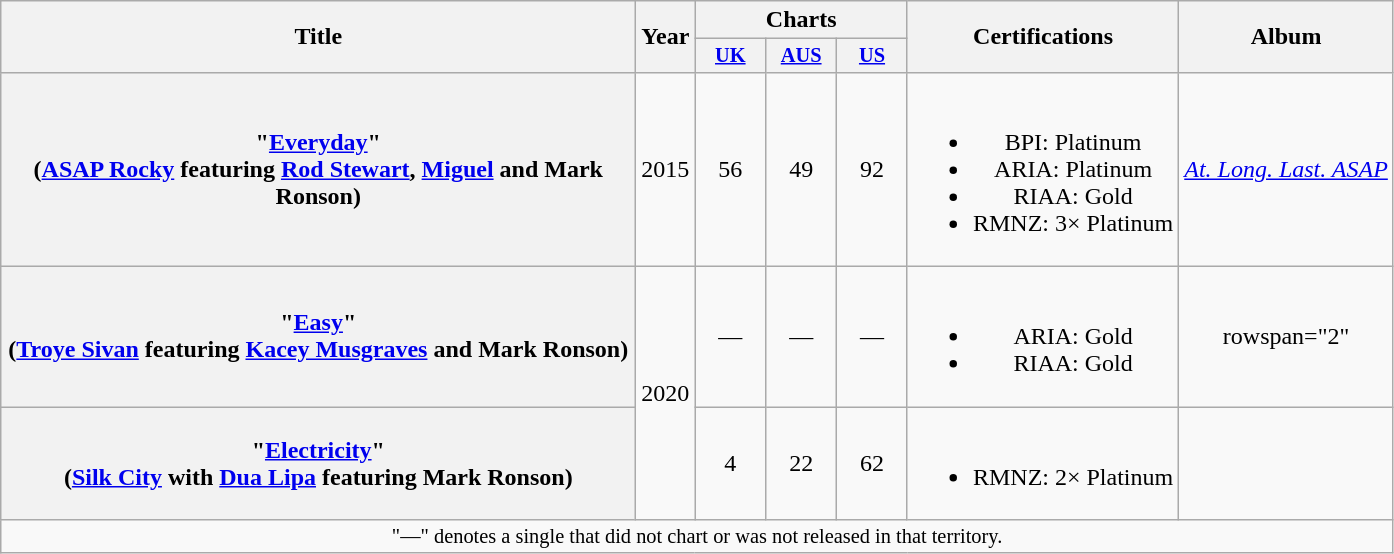<table class="wikitable plainrowheaders" style="text-align:center;">
<tr>
<th rowspan="2" scope="col" style="width:26em;">Title</th>
<th rowspan="2" scope="col" style="width:1em;">Year</th>
<th colspan="3" scope="col">Charts</th>
<th rowspan="2" scope="col">Certifications</th>
<th rowspan="2" scope="col">Album</th>
</tr>
<tr>
<th scope="col" style="width:3em;font-size:85%;"><a href='#'>UK</a><br></th>
<th scope="col" style="width:3em;font-size:85%;"><a href='#'>AUS</a><br></th>
<th scope="col" style="width:3em;font-size:85%;"><a href='#'>US</a><br></th>
</tr>
<tr>
<th scope="row">"<a href='#'>Everyday</a>"<br><span>(<a href='#'>ASAP Rocky</a> featuring <a href='#'>Rod Stewart</a>, <a href='#'>Miguel</a> and Mark Ronson)</span></th>
<td>2015</td>
<td>56</td>
<td>49</td>
<td>92</td>
<td><br><ul><li>BPI: Platinum</li><li>ARIA: Platinum</li><li>RIAA: Gold</li><li>RMNZ: 3× Platinum</li></ul></td>
<td><em><a href='#'>At. Long. Last. ASAP</a></em></td>
</tr>
<tr>
<th scope="row">"<a href='#'>Easy</a>"<br><span>(<a href='#'>Troye Sivan</a> featuring <a href='#'>Kacey Musgraves</a> and Mark Ronson)</span></th>
<td rowspan="2">2020</td>
<td>—</td>
<td>—</td>
<td>—</td>
<td><br><ul><li>ARIA: Gold</li><li>RIAA: Gold</li></ul></td>
<td>rowspan="2" </td>
</tr>
<tr>
<th scope="row">"<a href='#'>Electricity</a>"<br><span>(<a href='#'>Silk City</a> with <a href='#'>Dua Lipa</a> featuring Mark Ronson)</span></th>
<td>4</td>
<td>22</td>
<td>62</td>
<td><br><ul><li>RMNZ: 2× Platinum</li></ul></td>
</tr>
<tr>
<td colspan="8" style="font-size:85%">"—" denotes a single that did not chart or was not released in that territory.</td>
</tr>
</table>
